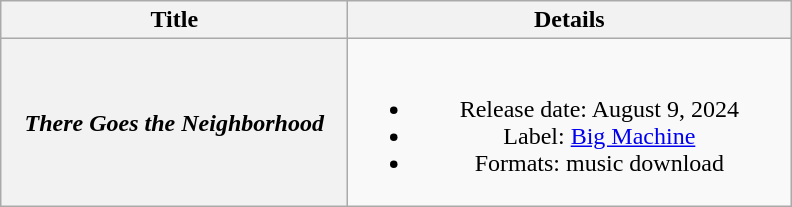<table class="wikitable plainrowheaders" style="text-align:center;">
<tr>
<th style="width:14em;">Title</th>
<th style="width:18em;">Details</th>
</tr>
<tr>
<th scope="row"><em>There Goes the Neighborhood</em></th>
<td><br><ul><li>Release date: August 9, 2024</li><li>Label: <a href='#'>Big Machine</a></li><li>Formats: music download</li></ul></td>
</tr>
</table>
